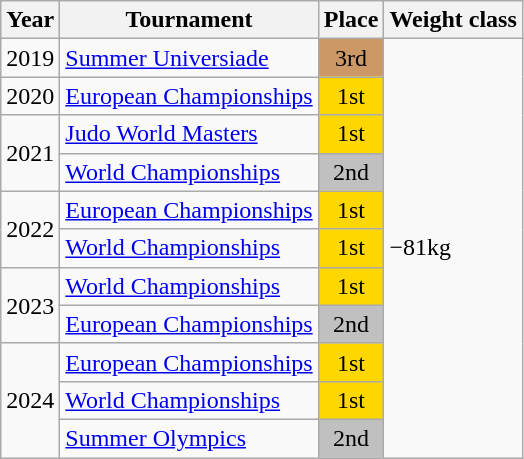<table class=wikitable>
<tr>
<th>Year</th>
<th>Tournament</th>
<th>Place</th>
<th>Weight class</th>
</tr>
<tr>
<td>2019</td>
<td><a href='#'>Summer Universiade</a></td>
<td bgcolor="cc9966" align="center">3rd</td>
<td rowspan="11">−81kg</td>
</tr>
<tr>
<td>2020</td>
<td><a href='#'>European Championships</a></td>
<td bgcolor="gold" align="center">1st</td>
</tr>
<tr>
<td rowspan=2>2021</td>
<td><a href='#'>Judo World Masters</a></td>
<td bgcolor="gold" align="center">1st</td>
</tr>
<tr>
<td><a href='#'>World Championships</a></td>
<td bgcolor="silver" align="center">2nd</td>
</tr>
<tr>
<td rowspan=2>2022</td>
<td><a href='#'>European Championships</a></td>
<td bgcolor="gold" align="center">1st</td>
</tr>
<tr>
<td><a href='#'>World Championships</a></td>
<td bgcolor="gold" align="center">1st</td>
</tr>
<tr>
<td rowspan=2>2023</td>
<td><a href='#'>World Championships</a></td>
<td bgcolor="gold" align="center">1st</td>
</tr>
<tr>
<td><a href='#'>European Championships</a></td>
<td bgcolor="silver" align="center">2nd</td>
</tr>
<tr>
<td rowspan=3>2024</td>
<td><a href='#'>European Championships</a></td>
<td bgcolor="gold" align="center">1st</td>
</tr>
<tr>
<td><a href='#'>World Championships</a></td>
<td bgcolor="gold" align="center">1st</td>
</tr>
<tr>
<td><a href='#'>Summer Olympics</a></td>
<td bgcolor="silver" align="center">2nd</td>
</tr>
</table>
